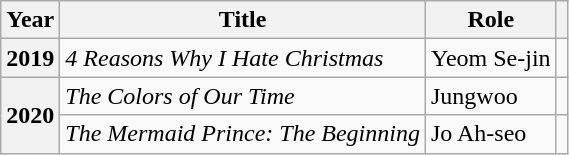<table class="wikitable sortable plainrowheaders">
<tr>
<th scope="col">Year</th>
<th scope="col">Title</th>
<th scope="col">Role</th>
<th scope="col" class="unsortable"></th>
</tr>
<tr>
<th scope="row">2019</th>
<td><em>4 Reasons Why I Hate Christmas</em></td>
<td>Yeom Se-jin</td>
<td style="text-align:center"></td>
</tr>
<tr>
<th scope="row" rowspan="2">2020</th>
<td><em>The Colors of Our Time</em></td>
<td>Jungwoo</td>
<td style="text-align:center"></td>
</tr>
<tr>
<td><em>The Mermaid Prince: The Beginning</em></td>
<td>Jo Ah-seo</td>
<td style="text-align:center"></td>
</tr>
</table>
